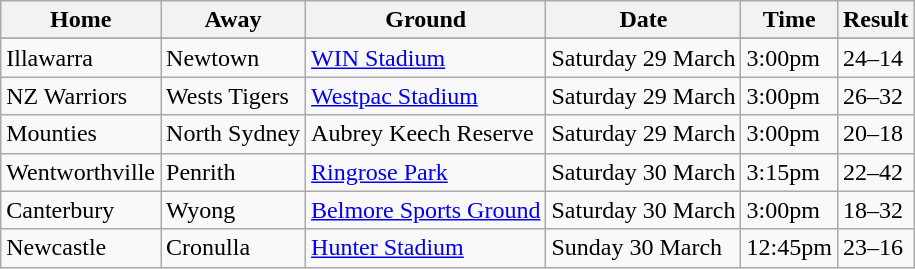<table class="wikitable">
<tr>
<th>Home</th>
<th>Away</th>
<th>Ground</th>
<th>Date</th>
<th>Time</th>
<th>Result</th>
</tr>
<tr>
</tr>
<tr>
<td>Illawarra</td>
<td>Newtown</td>
<td><a href='#'>WIN Stadium</a></td>
<td>Saturday 29 March</td>
<td>3:00pm</td>
<td>24–14</td>
</tr>
<tr>
<td>NZ Warriors</td>
<td>Wests Tigers</td>
<td><a href='#'>Westpac Stadium</a></td>
<td>Saturday 29 March</td>
<td>3:00pm</td>
<td>26–32</td>
</tr>
<tr>
<td>Mounties</td>
<td>North Sydney</td>
<td>Aubrey Keech Reserve</td>
<td>Saturday 29 March</td>
<td>3:00pm</td>
<td>20–18</td>
</tr>
<tr>
<td>Wentworthville</td>
<td>Penrith</td>
<td><a href='#'>Ringrose Park</a></td>
<td>Saturday 30 March</td>
<td>3:15pm</td>
<td>22–42</td>
</tr>
<tr>
<td>Canterbury</td>
<td>Wyong</td>
<td><a href='#'>Belmore Sports Ground</a></td>
<td>Saturday 30 March</td>
<td>3:00pm</td>
<td>18–32</td>
</tr>
<tr>
<td>Newcastle</td>
<td>Cronulla</td>
<td><a href='#'>Hunter Stadium</a></td>
<td>Sunday 30 March</td>
<td>12:45pm</td>
<td>23–16</td>
</tr>
</table>
